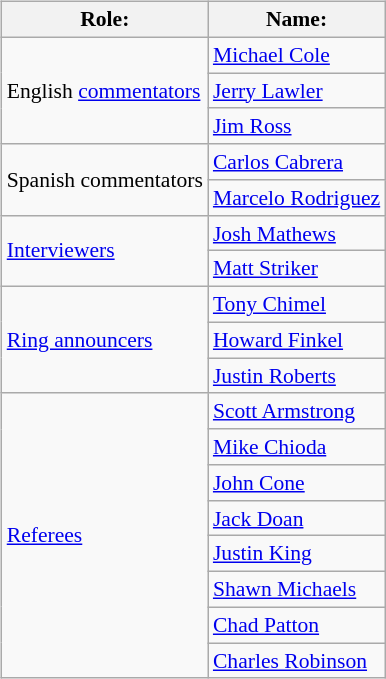<table class=wikitable style="font-size:90%; margin: 0.5em 0 0.5em 1em; float: right; clear: right;">
<tr>
<th>Role:</th>
<th>Name:</th>
</tr>
<tr>
<td rowspan=3>English <a href='#'>commentators</a></td>
<td><a href='#'>Michael Cole</a></td>
</tr>
<tr>
<td><a href='#'>Jerry Lawler</a></td>
</tr>
<tr>
<td><a href='#'>Jim Ross</a> </td>
</tr>
<tr>
<td rowspan=2>Spanish commentators</td>
<td><a href='#'>Carlos Cabrera</a></td>
</tr>
<tr>
<td><a href='#'>Marcelo Rodriguez</a></td>
</tr>
<tr>
<td rowspan=2><a href='#'>Interviewers</a></td>
<td><a href='#'>Josh Mathews</a></td>
</tr>
<tr>
<td><a href='#'>Matt Striker</a></td>
</tr>
<tr>
<td rowspan=3><a href='#'>Ring announcers</a></td>
<td><a href='#'>Tony Chimel</a></td>
</tr>
<tr>
<td><a href='#'>Howard Finkel</a></td>
</tr>
<tr>
<td><a href='#'>Justin Roberts</a></td>
</tr>
<tr>
<td rowspan=8><a href='#'>Referees</a></td>
<td><a href='#'>Scott Armstrong</a></td>
</tr>
<tr>
<td><a href='#'>Mike Chioda</a></td>
</tr>
<tr>
<td><a href='#'>John Cone</a></td>
</tr>
<tr>
<td><a href='#'>Jack Doan</a></td>
</tr>
<tr>
<td><a href='#'>Justin King</a></td>
</tr>
<tr>
<td><a href='#'>Shawn Michaels</a> </td>
</tr>
<tr>
<td><a href='#'>Chad Patton</a></td>
</tr>
<tr>
<td><a href='#'>Charles Robinson</a></td>
</tr>
</table>
